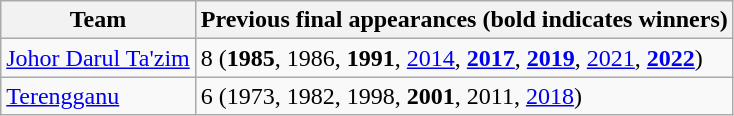<table class="wikitable">
<tr>
<th>Team</th>
<th>Previous final appearances (bold indicates winners)</th>
</tr>
<tr>
<td><a href='#'>Johor Darul Ta'zim</a></td>
<td>8 (<strong>1985</strong>, 1986, <strong>1991</strong>, <a href='#'>2014</a>, <strong><a href='#'>2017</a></strong>, <strong><a href='#'>2019</a></strong>, <a href='#'>2021</a>, <strong><a href='#'>2022</a></strong>)</td>
</tr>
<tr>
<td><a href='#'>Terengganu</a></td>
<td>6 (1973, 1982, 1998, <strong>2001</strong>, 2011, <a href='#'>2018</a>)</td>
</tr>
</table>
